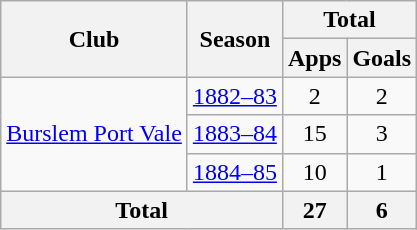<table class="wikitable" style="text-align:center">
<tr>
<th rowspan="2">Club</th>
<th rowspan="2">Season</th>
<th colspan="2">Total</th>
</tr>
<tr>
<th>Apps</th>
<th>Goals</th>
</tr>
<tr>
<td rowspan="3"><a href='#'>Burslem Port Vale</a></td>
<td><a href='#'>1882–83</a></td>
<td>2</td>
<td>2</td>
</tr>
<tr>
<td><a href='#'>1883–84</a></td>
<td>15</td>
<td>3</td>
</tr>
<tr>
<td><a href='#'>1884–85</a></td>
<td>10</td>
<td>1</td>
</tr>
<tr>
<th colspan="2">Total</th>
<th>27</th>
<th>6</th>
</tr>
</table>
